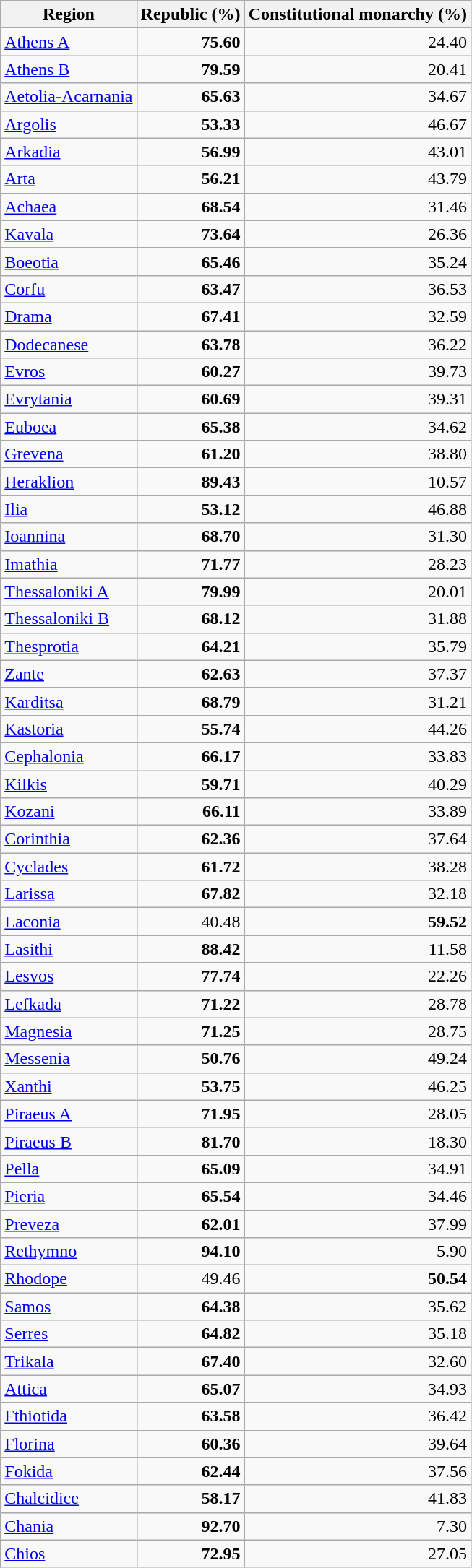<table class="wikitable sortable" style=text-align:right>
<tr>
<th>Region</th>
<th>Republic (%)</th>
<th>Constitutional monarchy (%)</th>
</tr>
<tr>
<td align=left><a href='#'>Athens A</a></td>
<td><strong>75.60</strong></td>
<td>24.40</td>
</tr>
<tr>
<td align=left><a href='#'>Athens B</a></td>
<td><strong>79.59</strong></td>
<td>20.41</td>
</tr>
<tr>
<td align=left><a href='#'>Aetolia-Acarnania</a></td>
<td><strong>65.63</strong></td>
<td>34.67</td>
</tr>
<tr>
<td align=left><a href='#'>Argolis</a></td>
<td><strong>53.33</strong></td>
<td>46.67</td>
</tr>
<tr>
<td align=left><a href='#'>Arkadia</a></td>
<td><strong>56.99</strong></td>
<td>43.01</td>
</tr>
<tr>
<td align=left><a href='#'>Arta</a></td>
<td><strong>56.21</strong></td>
<td>43.79</td>
</tr>
<tr>
<td align=left><a href='#'>Achaea</a></td>
<td><strong>68.54</strong></td>
<td>31.46</td>
</tr>
<tr>
<td align=left><a href='#'>Kavala</a></td>
<td><strong>73.64</strong></td>
<td>26.36</td>
</tr>
<tr>
<td align=left><a href='#'>Boeotia</a></td>
<td><strong>65.46</strong></td>
<td>35.24</td>
</tr>
<tr>
<td align=left><a href='#'>Corfu</a></td>
<td><strong>63.47</strong></td>
<td>36.53</td>
</tr>
<tr>
<td align=left><a href='#'>Drama</a></td>
<td><strong>67.41</strong></td>
<td>32.59</td>
</tr>
<tr>
<td align=left><a href='#'>Dodecanese</a></td>
<td><strong>63.78</strong></td>
<td>36.22</td>
</tr>
<tr>
<td align=left><a href='#'>Evros</a></td>
<td><strong>60.27</strong></td>
<td>39.73</td>
</tr>
<tr>
<td align=left><a href='#'>Evrytania</a></td>
<td><strong>60.69</strong></td>
<td>39.31</td>
</tr>
<tr>
<td align=left><a href='#'>Euboea</a></td>
<td><strong>65.38</strong></td>
<td>34.62</td>
</tr>
<tr>
<td align=left><a href='#'>Grevena</a></td>
<td><strong>61.20</strong></td>
<td>38.80</td>
</tr>
<tr>
<td align=left><a href='#'>Heraklion</a></td>
<td><strong>89.43</strong></td>
<td>10.57</td>
</tr>
<tr>
<td align=left><a href='#'>Ilia</a></td>
<td><strong>53.12</strong></td>
<td>46.88</td>
</tr>
<tr>
<td align=left><a href='#'>Ioannina</a></td>
<td><strong>68.70</strong></td>
<td>31.30</td>
</tr>
<tr>
<td align=left><a href='#'>Imathia</a></td>
<td><strong>71.77</strong></td>
<td>28.23</td>
</tr>
<tr>
<td align=left><a href='#'>Thessaloniki A</a></td>
<td><strong>79.99</strong></td>
<td>20.01</td>
</tr>
<tr>
<td align=left><a href='#'>Thessaloniki B</a></td>
<td><strong>68.12</strong></td>
<td>31.88</td>
</tr>
<tr>
<td align=left><a href='#'>Thesprotia</a></td>
<td><strong>64.21</strong></td>
<td>35.79</td>
</tr>
<tr>
<td align=left><a href='#'>Zante</a></td>
<td><strong>62.63</strong></td>
<td>37.37</td>
</tr>
<tr>
<td align=left><a href='#'>Karditsa</a></td>
<td><strong>68.79</strong></td>
<td>31.21</td>
</tr>
<tr>
<td align=left><a href='#'>Kastoria</a></td>
<td><strong>55.74</strong></td>
<td>44.26</td>
</tr>
<tr>
<td align=left><a href='#'>Cephalonia</a></td>
<td><strong>66.17</strong></td>
<td>33.83</td>
</tr>
<tr>
<td align=left><a href='#'>Kilkis</a></td>
<td><strong>59.71</strong></td>
<td>40.29</td>
</tr>
<tr>
<td align=left><a href='#'>Kozani</a></td>
<td><strong>66.11</strong></td>
<td>33.89</td>
</tr>
<tr>
<td align=left><a href='#'>Corinthia</a></td>
<td><strong>62.36</strong></td>
<td>37.64</td>
</tr>
<tr>
<td align=left><a href='#'>Cyclades</a></td>
<td><strong>61.72</strong></td>
<td>38.28</td>
</tr>
<tr>
<td align=left><a href='#'>Larissa</a></td>
<td><strong>67.82</strong></td>
<td>32.18</td>
</tr>
<tr>
<td align=left><a href='#'>Laconia</a></td>
<td>40.48</td>
<td><strong>59.52</strong></td>
</tr>
<tr>
<td align=left><a href='#'>Lasithi</a></td>
<td><strong>88.42</strong></td>
<td>11.58</td>
</tr>
<tr>
<td align=left><a href='#'>Lesvos</a></td>
<td><strong>77.74</strong></td>
<td>22.26</td>
</tr>
<tr>
<td align=left><a href='#'>Lefkada</a></td>
<td><strong>71.22</strong></td>
<td>28.78</td>
</tr>
<tr>
<td align=left><a href='#'>Magnesia</a></td>
<td><strong>71.25</strong></td>
<td>28.75</td>
</tr>
<tr>
<td align=left><a href='#'>Messenia</a></td>
<td><strong>50.76</strong></td>
<td>49.24</td>
</tr>
<tr>
<td align=left><a href='#'>Xanthi</a></td>
<td><strong>53.75</strong></td>
<td>46.25</td>
</tr>
<tr>
<td align=left><a href='#'>Piraeus A</a></td>
<td><strong>71.95</strong></td>
<td>28.05</td>
</tr>
<tr>
<td align=left><a href='#'>Piraeus B</a></td>
<td><strong>81.70</strong></td>
<td>18.30</td>
</tr>
<tr>
<td align=left><a href='#'>Pella</a></td>
<td><strong>65.09</strong></td>
<td>34.91</td>
</tr>
<tr>
<td align=left><a href='#'>Pieria</a></td>
<td><strong>65.54</strong></td>
<td>34.46</td>
</tr>
<tr>
<td align=left><a href='#'>Preveza</a></td>
<td><strong>62.01</strong></td>
<td>37.99</td>
</tr>
<tr>
<td align=left><a href='#'>Rethymno</a></td>
<td><strong>94.10</strong></td>
<td>5.90</td>
</tr>
<tr>
<td align=left><a href='#'>Rhodope</a></td>
<td>49.46</td>
<td><strong>50.54</strong></td>
</tr>
<tr>
<td align=left><a href='#'>Samos</a></td>
<td><strong>64.38</strong></td>
<td>35.62</td>
</tr>
<tr>
<td align=left><a href='#'>Serres</a></td>
<td><strong>64.82</strong></td>
<td>35.18</td>
</tr>
<tr>
<td align=left><a href='#'>Trikala</a></td>
<td><strong>67.40</strong></td>
<td>32.60</td>
</tr>
<tr>
<td align=left><a href='#'>Attica</a></td>
<td><strong>65.07</strong></td>
<td>34.93</td>
</tr>
<tr>
<td align=left><a href='#'>Fthiotida</a></td>
<td><strong>63.58</strong></td>
<td>36.42</td>
</tr>
<tr>
<td align=left><a href='#'>Florina</a></td>
<td><strong>60.36</strong></td>
<td>39.64</td>
</tr>
<tr>
<td align=left><a href='#'>Fokida</a></td>
<td><strong>62.44</strong></td>
<td>37.56</td>
</tr>
<tr>
<td align=left><a href='#'>Chalcidice</a></td>
<td><strong>58.17</strong></td>
<td>41.83</td>
</tr>
<tr>
<td align=left><a href='#'>Chania</a></td>
<td><strong>92.70</strong></td>
<td>7.30</td>
</tr>
<tr>
<td align=left><a href='#'>Chios</a></td>
<td><strong>72.95</strong></td>
<td>27.05</td>
</tr>
</table>
